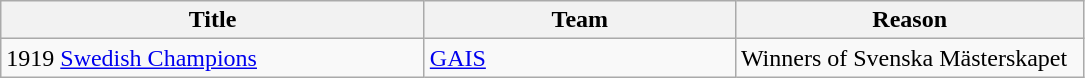<table class="wikitable" style="text-align: left;">
<tr>
<th style="width: 275px;">Title</th>
<th style="width: 200px;">Team</th>
<th style="width: 225px;">Reason</th>
</tr>
<tr>
<td>1919 <a href='#'>Swedish Champions</a></td>
<td><a href='#'>GAIS</a></td>
<td>Winners of Svenska Mästerskapet</td>
</tr>
</table>
